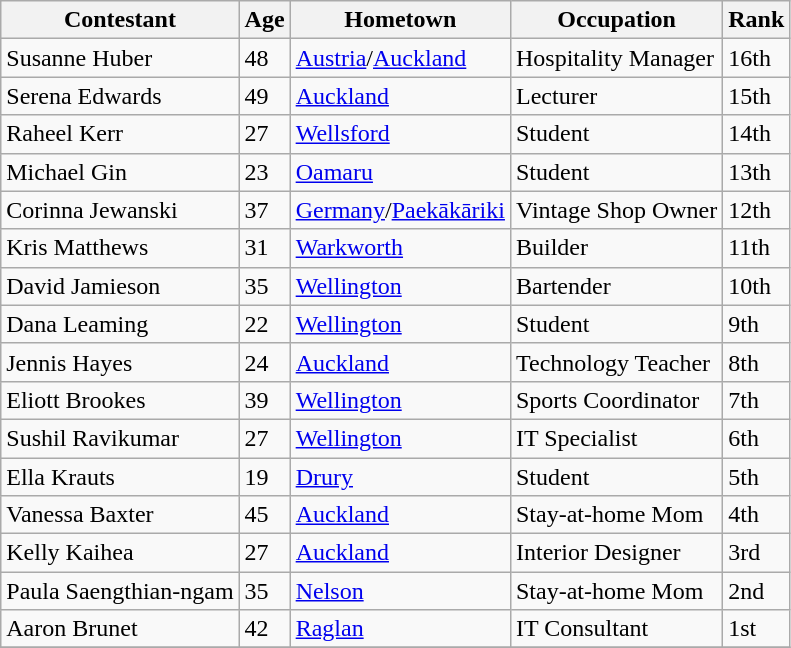<table class="wikitable">
<tr>
<th>Contestant</th>
<th>Age</th>
<th>Hometown</th>
<th>Occupation</th>
<th>Rank</th>
</tr>
<tr>
<td>Susanne Huber</td>
<td>48</td>
<td><a href='#'>Austria</a>/<a href='#'>Auckland</a></td>
<td>Hospitality Manager</td>
<td>16th</td>
</tr>
<tr>
<td>Serena Edwards</td>
<td>49</td>
<td><a href='#'>Auckland</a></td>
<td>Lecturer</td>
<td>15th</td>
</tr>
<tr>
<td>Raheel Kerr</td>
<td>27</td>
<td><a href='#'>Wellsford</a></td>
<td>Student</td>
<td>14th</td>
</tr>
<tr>
<td>Michael Gin</td>
<td>23</td>
<td><a href='#'>Oamaru</a></td>
<td>Student</td>
<td>13th</td>
</tr>
<tr>
<td>Corinna Jewanski</td>
<td>37</td>
<td><a href='#'>Germany</a>/<a href='#'>Paekākāriki</a></td>
<td>Vintage Shop Owner</td>
<td>12th</td>
</tr>
<tr>
<td>Kris Matthews</td>
<td>31</td>
<td><a href='#'>Warkworth</a></td>
<td>Builder</td>
<td>11th</td>
</tr>
<tr>
<td>David Jamieson</td>
<td>35</td>
<td><a href='#'>Wellington</a></td>
<td>Bartender</td>
<td>10th</td>
</tr>
<tr>
<td>Dana Leaming</td>
<td>22</td>
<td><a href='#'>Wellington</a></td>
<td>Student</td>
<td>9th</td>
</tr>
<tr>
<td>Jennis Hayes</td>
<td>24</td>
<td><a href='#'>Auckland</a></td>
<td>Technology Teacher</td>
<td>8th</td>
</tr>
<tr>
<td>Eliott Brookes</td>
<td>39</td>
<td><a href='#'>Wellington</a></td>
<td>Sports Coordinator</td>
<td>7th</td>
</tr>
<tr>
<td>Sushil Ravikumar</td>
<td>27</td>
<td><a href='#'>Wellington</a></td>
<td>IT Specialist</td>
<td>6th</td>
</tr>
<tr>
<td>Ella Krauts</td>
<td>19</td>
<td><a href='#'>Drury</a></td>
<td>Student</td>
<td>5th</td>
</tr>
<tr>
<td>Vanessa Baxter</td>
<td>45</td>
<td><a href='#'>Auckland</a></td>
<td>Stay-at-home Mom</td>
<td>4th</td>
</tr>
<tr>
<td>Kelly Kaihea</td>
<td>27</td>
<td><a href='#'>Auckland</a></td>
<td>Interior Designer</td>
<td>3rd</td>
</tr>
<tr>
<td>Paula Saengthian-ngam</td>
<td>35</td>
<td><a href='#'>Nelson</a></td>
<td>Stay-at-home Mom</td>
<td>2nd</td>
</tr>
<tr>
<td>Aaron Brunet</td>
<td>42</td>
<td><a href='#'>Raglan</a></td>
<td>IT Consultant</td>
<td>1st</td>
</tr>
<tr>
</tr>
</table>
